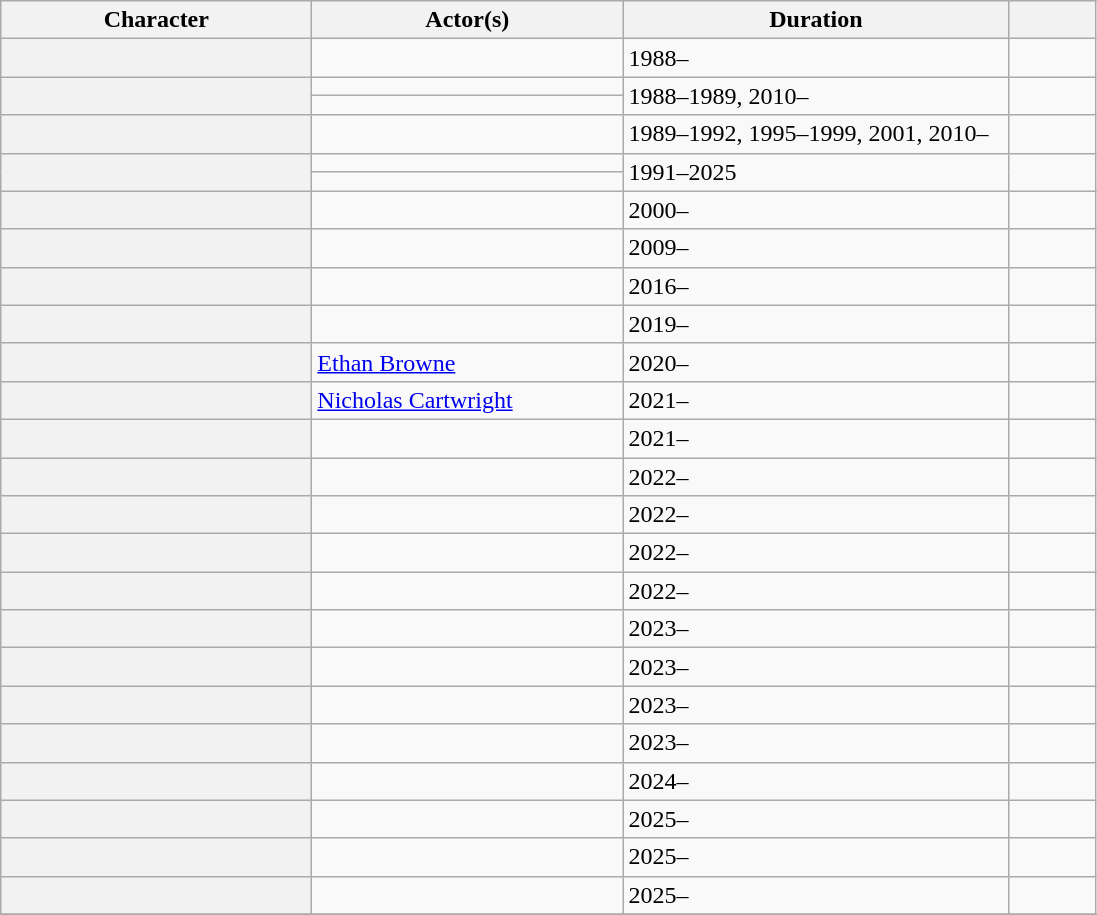<table class="wikitable plainrowheaders sortable">
<tr>
<th width=200>Character</th>
<th width=200>Actor(s)</th>
<th width=250>Duration</th>
<th width=50></th>
</tr>
<tr>
<th scope=row></th>
<td></td>
<td>1988– </td>
<td align=center></td>
</tr>
<tr>
<th scope=row rowspan=2></th>
<td></td>
<td rowspan=2>1988–1989, 2010–</td>
<td align=center rowspan=2></td>
</tr>
<tr>
<td></td>
</tr>
<tr>
<th scope=row></th>
<td></td>
<td>1989–1992, 1995–1999, 2001, 2010–</td>
<td align=center></td>
</tr>
<tr>
<th scope=row rowspan=2></th>
<td></td>
<td rowspan=2>1991–2025</td>
<td align=center rowspan=2></td>
</tr>
<tr>
<td></td>
</tr>
<tr>
<th scope=row></th>
<td></td>
<td>2000–</td>
<td align=center></td>
</tr>
<tr>
<th scope=row></th>
<td></td>
<td>2009–</td>
<td align=center></td>
</tr>
<tr>
<th scope=row></th>
<td></td>
<td>2016–</td>
<td align=center></td>
</tr>
<tr>
<th scope=row></th>
<td></td>
<td>2019–</td>
<td align=center></td>
</tr>
<tr>
<th scope=row></th>
<td><a href='#'>Ethan Browne</a></td>
<td>2020–</td>
<td align=center></td>
</tr>
<tr>
<th scope=row></th>
<td><a href='#'>Nicholas Cartwright</a></td>
<td>2021–</td>
<td align=center></td>
</tr>
<tr>
<th scope=row></th>
<td></td>
<td>2021–</td>
<td align=center></td>
</tr>
<tr>
<th scope=row></th>
<td></td>
<td>2022–</td>
<td align=center></td>
</tr>
<tr>
<th scope=row></th>
<td></td>
<td>2022–</td>
<td align=center></td>
</tr>
<tr>
<th scope=row></th>
<td></td>
<td>2022–</td>
<td align=center></td>
</tr>
<tr>
<th scope=row></th>
<td></td>
<td>2022–</td>
<td align=center></td>
</tr>
<tr>
<th scope=row></th>
<td></td>
<td>2023–</td>
<td align=center></td>
</tr>
<tr>
<th scope=row></th>
<td></td>
<td>2023–</td>
<td align=center></td>
</tr>
<tr>
<th scope=row></th>
<td></td>
<td>2023–</td>
<td align=center></td>
</tr>
<tr>
<th scope=row></th>
<td></td>
<td>2023–</td>
<td align=center></td>
</tr>
<tr>
<th scope="row"></th>
<td></td>
<td>2024–</td>
<td align="center"></td>
</tr>
<tr>
<th scope="row"></th>
<td></td>
<td>2025–</td>
<td align="center"></td>
</tr>
<tr>
<th scope="row"></th>
<td></td>
<td>2025–</td>
<td align="center"></td>
</tr>
<tr>
<th scope="row"></th>
<td></td>
<td>2025–</td>
<td align="center"></td>
</tr>
<tr>
</tr>
</table>
